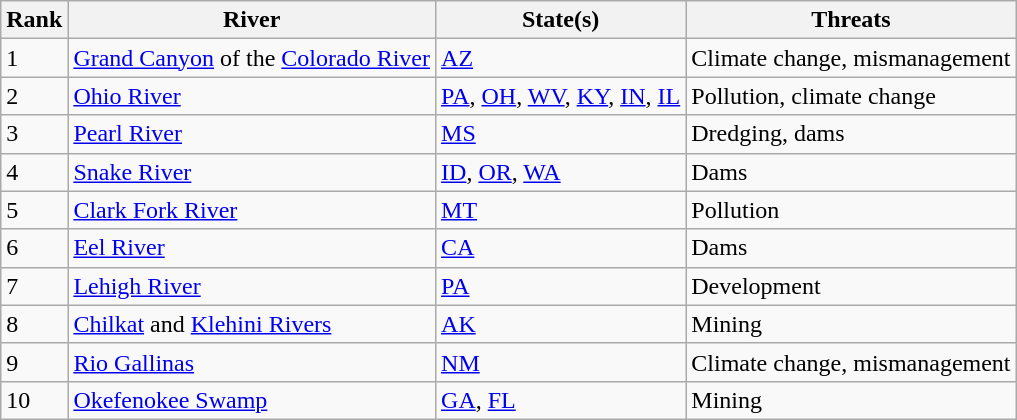<table class="wikitable sortable">
<tr>
<th>Rank</th>
<th>River</th>
<th>State(s)</th>
<th>Threats</th>
</tr>
<tr>
<td>1</td>
<td><a href='#'>Grand Canyon</a> of the <a href='#'>Colorado River</a></td>
<td><a href='#'>AZ</a></td>
<td>Climate change, mismanagement</td>
</tr>
<tr>
<td>2</td>
<td><a href='#'>Ohio River</a></td>
<td><a href='#'>PA</a>, <a href='#'>OH</a>, <a href='#'>WV</a>, <a href='#'>KY</a>, <a href='#'>IN</a>, <a href='#'>IL</a></td>
<td>Pollution, climate change</td>
</tr>
<tr>
<td>3</td>
<td><a href='#'>Pearl River</a></td>
<td><a href='#'>MS</a></td>
<td>Dredging, dams</td>
</tr>
<tr>
<td>4</td>
<td><a href='#'>Snake River</a></td>
<td><a href='#'>ID</a>, <a href='#'>OR</a>, <a href='#'>WA</a></td>
<td>Dams</td>
</tr>
<tr>
<td>5</td>
<td><a href='#'>Clark Fork River</a></td>
<td><a href='#'>MT</a></td>
<td>Pollution</td>
</tr>
<tr>
<td>6</td>
<td><a href='#'>Eel River</a></td>
<td><a href='#'>CA</a></td>
<td>Dams</td>
</tr>
<tr>
<td>7</td>
<td><a href='#'>Lehigh River</a></td>
<td><a href='#'>PA</a></td>
<td>Development</td>
</tr>
<tr>
<td>8</td>
<td><a href='#'>Chilkat</a> and <a href='#'>Klehini Rivers</a></td>
<td><a href='#'>AK</a></td>
<td>Mining</td>
</tr>
<tr>
<td>9</td>
<td><a href='#'>Rio Gallinas</a></td>
<td><a href='#'>NM</a></td>
<td>Climate change, mismanagement</td>
</tr>
<tr>
<td>10</td>
<td><a href='#'>Okefenokee Swamp</a></td>
<td><a href='#'>GA</a>, <a href='#'>FL</a></td>
<td>Mining</td>
</tr>
</table>
